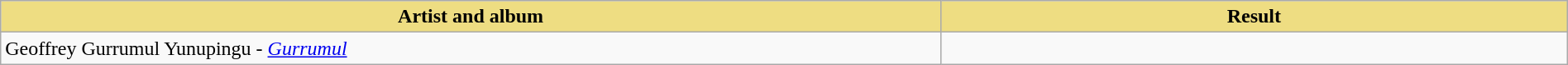<table class="wikitable" width=100%>
<tr>
<th style="width:15%;background:#EEDD82;">Artist and album</th>
<th style="width:10%;background:#EEDD82;">Result</th>
</tr>
<tr>
<td>Geoffrey Gurrumul Yunupingu - <em><a href='#'>Gurrumul</a></em></td>
<td></td>
</tr>
</table>
